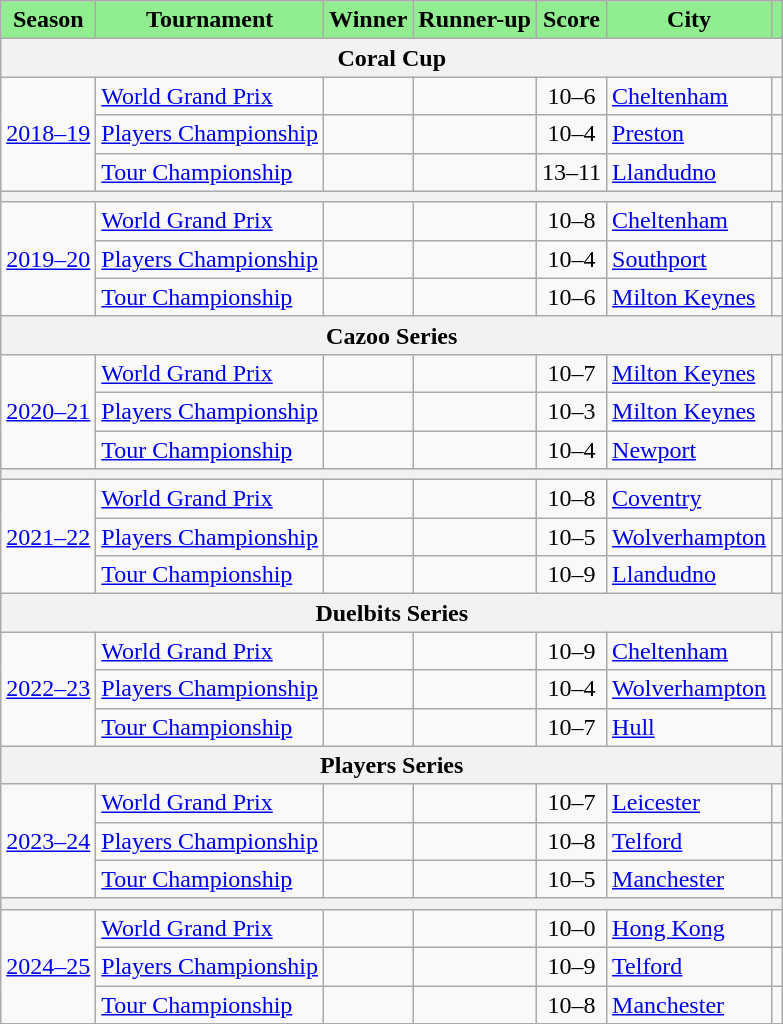<table class="wikitable">
<tr>
<th scope="col" style="background-color:#90ee90;">Season</th>
<th scope="col" style="background-color:#90ee90;">Tournament</th>
<th scope="col" style="background-color:#90ee90;">Winner</th>
<th scope="col" style="background-color:#90ee90;">Runner-up</th>
<th scope="col" style="background-color:#90ee90;">Score</th>
<th scope="col" style="background-color:#90ee90;">City</th>
<th scope="col" style="background-color:#90ee90;"></th>
</tr>
<tr>
<th colspan=7 style="text-align:center;">Coral Cup</th>
</tr>
<tr>
<td scope="row" rowspan=3><a href='#'>2018–19</a></td>
<td><a href='#'>World Grand Prix</a></td>
<td></td>
<td></td>
<td style="text-align:center;">10–6</td>
<td><a href='#'>Cheltenham</a></td>
<td></td>
</tr>
<tr>
<td><a href='#'>Players Championship</a></td>
<td></td>
<td></td>
<td style="text-align:center;">10–4</td>
<td><a href='#'>Preston</a></td>
<td></td>
</tr>
<tr>
<td><a href='#'>Tour Championship</a></td>
<td></td>
<td></td>
<td style="text-align:center;">13–11</td>
<td><a href='#'>Llandudno</a></td>
<td></td>
</tr>
<tr>
<th colspan=7 style="text-align:center;"></th>
</tr>
<tr>
<td scope="row" rowspan=3><a href='#'>2019–20</a></td>
<td><a href='#'>World Grand Prix</a></td>
<td></td>
<td></td>
<td style="text-align:center;">10–8</td>
<td><a href='#'>Cheltenham</a></td>
<td></td>
</tr>
<tr>
<td><a href='#'>Players Championship</a></td>
<td></td>
<td></td>
<td style="text-align:center;">10–4</td>
<td><a href='#'>Southport</a></td>
<td></td>
</tr>
<tr>
<td><a href='#'>Tour Championship</a></td>
<td></td>
<td></td>
<td style="text-align:center;">10–6</td>
<td><a href='#'>Milton Keynes</a></td>
<td></td>
</tr>
<tr>
<th colspan=7 style="text-align:center;">Cazoo Series</th>
</tr>
<tr>
<td scope="row" rowspan=3><a href='#'>2020–21</a></td>
<td><a href='#'>World Grand Prix</a></td>
<td></td>
<td></td>
<td style="text-align:center;">10–7</td>
<td><a href='#'>Milton Keynes</a></td>
<td></td>
</tr>
<tr>
<td><a href='#'>Players Championship</a></td>
<td></td>
<td></td>
<td style="text-align: center">10–3</td>
<td><a href='#'>Milton Keynes</a></td>
<td></td>
</tr>
<tr>
<td><a href='#'>Tour Championship</a></td>
<td></td>
<td></td>
<td style="text-align:center;">10–4</td>
<td><a href='#'>Newport</a></td>
<td></td>
</tr>
<tr>
<th colspan=7 style="text-align:center:"></th>
</tr>
<tr>
<td scope="row" rowspan=3><a href='#'>2021–22</a></td>
<td><a href='#'>World Grand Prix</a></td>
<td></td>
<td></td>
<td style="text-align:center;">10–8</td>
<td><a href='#'>Coventry</a></td>
<td></td>
</tr>
<tr>
<td><a href='#'>Players Championship</a></td>
<td></td>
<td></td>
<td style="text-align:center;">10–5</td>
<td><a href='#'>Wolverhampton</a></td>
<td></td>
</tr>
<tr>
<td><a href='#'>Tour Championship</a></td>
<td></td>
<td></td>
<td style="text-align:center;">10–9</td>
<td><a href='#'>Llandudno</a></td>
<td></td>
</tr>
<tr>
<th colspan=7 style="text-align:center;">Duelbits Series</th>
</tr>
<tr>
<td scope="row" rowspan=3><a href='#'>2022–23</a></td>
<td><a href='#'>World Grand Prix</a></td>
<td></td>
<td></td>
<td style="text-align:center;">10–9</td>
<td><a href='#'>Cheltenham</a></td>
<td></td>
</tr>
<tr>
<td><a href='#'>Players Championship</a></td>
<td></td>
<td></td>
<td style="text-align: center">10–4</td>
<td><a href='#'>Wolverhampton</a></td>
<td></td>
</tr>
<tr>
<td><a href='#'>Tour Championship</a></td>
<td></td>
<td></td>
<td style="text-align:center;">10–7</td>
<td><a href='#'>Hull</a></td>
<td></td>
</tr>
<tr>
<th colspan=7 style="text-align:center;">Players Series</th>
</tr>
<tr>
<td scope="row" rowspan=3><a href='#'>2023–24</a></td>
<td><a href='#'>World Grand Prix</a></td>
<td></td>
<td></td>
<td style="text-align:center;">10–7</td>
<td><a href='#'>Leicester</a></td>
<td></td>
</tr>
<tr>
<td><a href='#'>Players Championship</a></td>
<td></td>
<td></td>
<td style="text-align: center">10–8</td>
<td><a href='#'>Telford</a></td>
<td></td>
</tr>
<tr>
<td><a href='#'>Tour Championship</a></td>
<td></td>
<td></td>
<td style="text-align:center;">10–5</td>
<td><a href='#'>Manchester</a></td>
<td></td>
</tr>
<tr>
<th colspan=7 style="text-align:center:"></th>
</tr>
<tr>
<td scope="row" rowspan=3><a href='#'>2024–25</a></td>
<td><a href='#'>World Grand Prix</a></td>
<td></td>
<td></td>
<td style="text-align:center;">10–0</td>
<td><a href='#'>Hong Kong</a></td>
<td></td>
</tr>
<tr>
<td><a href='#'>Players Championship</a></td>
<td></td>
<td></td>
<td style="text-align: center">10–9</td>
<td><a href='#'>Telford</a></td>
<td></td>
</tr>
<tr>
<td><a href='#'>Tour Championship</a></td>
<td></td>
<td></td>
<td style="text-align:center;">10–8</td>
<td><a href='#'>Manchester</a></td>
<td></td>
</tr>
<tr>
</tr>
</table>
